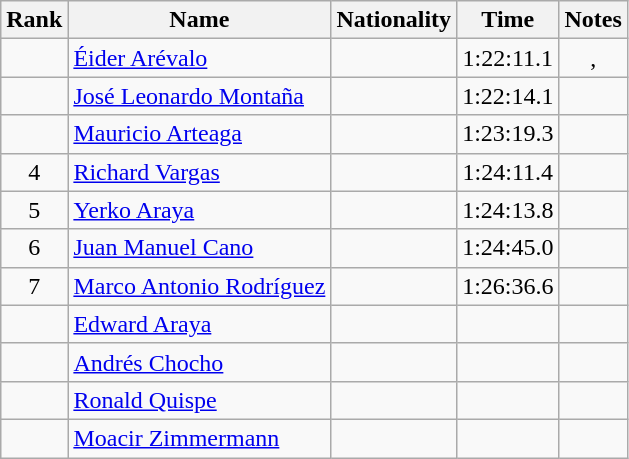<table class="wikitable sortable" style="text-align:center">
<tr>
<th>Rank</th>
<th>Name</th>
<th>Nationality</th>
<th>Time</th>
<th>Notes</th>
</tr>
<tr>
<td></td>
<td align=left><a href='#'>Éider Arévalo</a></td>
<td align=left></td>
<td>1:22:11.1</td>
<td><strong></strong>, <strong></strong></td>
</tr>
<tr>
<td></td>
<td align=left><a href='#'>José Leonardo Montaña</a></td>
<td align=left></td>
<td>1:22:14.1</td>
<td><strong></strong></td>
</tr>
<tr>
<td></td>
<td align=left><a href='#'>Mauricio Arteaga</a></td>
<td align=left></td>
<td>1:23:19.3</td>
<td><strong></strong></td>
</tr>
<tr>
<td>4</td>
<td align=left><a href='#'>Richard Vargas</a></td>
<td align=left></td>
<td>1:24:11.4</td>
<td></td>
</tr>
<tr>
<td>5</td>
<td align=left><a href='#'>Yerko Araya</a></td>
<td align=left></td>
<td>1:24:13.8</td>
<td></td>
</tr>
<tr>
<td>6</td>
<td align=left><a href='#'>Juan Manuel Cano</a></td>
<td align=left></td>
<td>1:24:45.0</td>
<td></td>
</tr>
<tr>
<td>7</td>
<td align=left><a href='#'>Marco Antonio Rodríguez</a></td>
<td align=left></td>
<td>1:26:36.6</td>
<td><strong></strong></td>
</tr>
<tr>
<td></td>
<td align=left><a href='#'>Edward Araya</a></td>
<td align=left></td>
<td></td>
<td></td>
</tr>
<tr>
<td></td>
<td align=left><a href='#'>Andrés Chocho</a></td>
<td align=left></td>
<td></td>
<td></td>
</tr>
<tr>
<td></td>
<td align=left><a href='#'>Ronald Quispe</a></td>
<td align=left></td>
<td></td>
<td></td>
</tr>
<tr>
<td></td>
<td align=left><a href='#'>Moacir Zimmermann</a></td>
<td align=left></td>
<td></td>
<td></td>
</tr>
</table>
